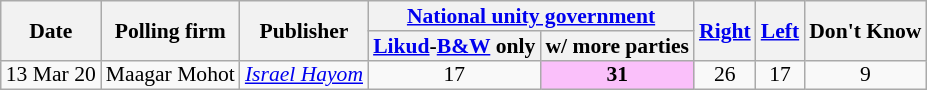<table class="wikitable sortable" style="text-align:center; font-size:90%; line-height:13px">
<tr>
<th rowspan=2>Date</th>
<th rowspan=2>Polling firm</th>
<th rowspan=2>Publisher</th>
<th colspan=2><a href='#'>National unity government</a></th>
<th rowspan=2><a href='#'>Right</a></th>
<th rowspan=2><a href='#'>Left</a></th>
<th rowspan=2>Don't Know</th>
</tr>
<tr>
<th><a href='#'>Likud</a>-<a href='#'>B&W</a> only</th>
<th>w/ more parties</th>
</tr>
<tr>
<td data-sort-value=2020-03-13>13 Mar 20</td>
<td>Maagar Mohot</td>
<td><em><a href='#'>Israel Hayom</a></em></td>
<td>17</td>
<td style=background:#FAC0fA><strong>31</strong></td>
<td>26</td>
<td>17</td>
<td>9</td>
</tr>
</table>
